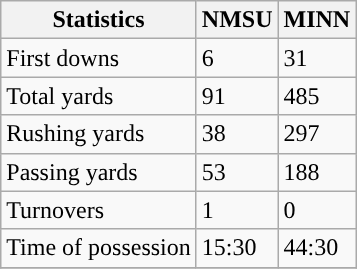<table class="wikitable" style="float: left;">
<tr>
<th>Statistics</th>
<th>NMSU</th>
<th>MINN</th>
</tr>
<tr>
<td>First downs</td>
<td>6</td>
<td>31</td>
</tr>
<tr>
<td>Total yards</td>
<td>91</td>
<td>485</td>
</tr>
<tr>
<td>Rushing yards</td>
<td>38</td>
<td>297</td>
</tr>
<tr>
<td>Passing yards</td>
<td>53</td>
<td>188</td>
</tr>
<tr>
<td>Turnovers</td>
<td>1</td>
<td>0</td>
</tr>
<tr>
<td>Time of possession</td>
<td>15:30</td>
<td>44:30</td>
</tr>
<tr>
</tr>
</table>
